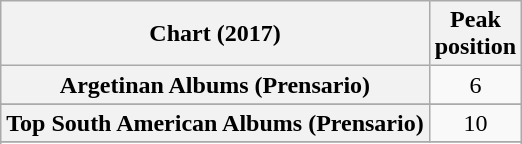<table class="wikitable sortable plainrowheaders" style="text-align:center">
<tr>
<th scope="col">Chart (2017)</th>
<th scope="col">Peak<br>position</th>
</tr>
<tr>
<th scope="row">Argetinan Albums (Prensario)</th>
<td>6</td>
</tr>
<tr>
</tr>
<tr>
<th scope="row">Top South American Albums (Prensario)</th>
<td>10</td>
</tr>
<tr>
</tr>
<tr>
</tr>
<tr>
</tr>
</table>
